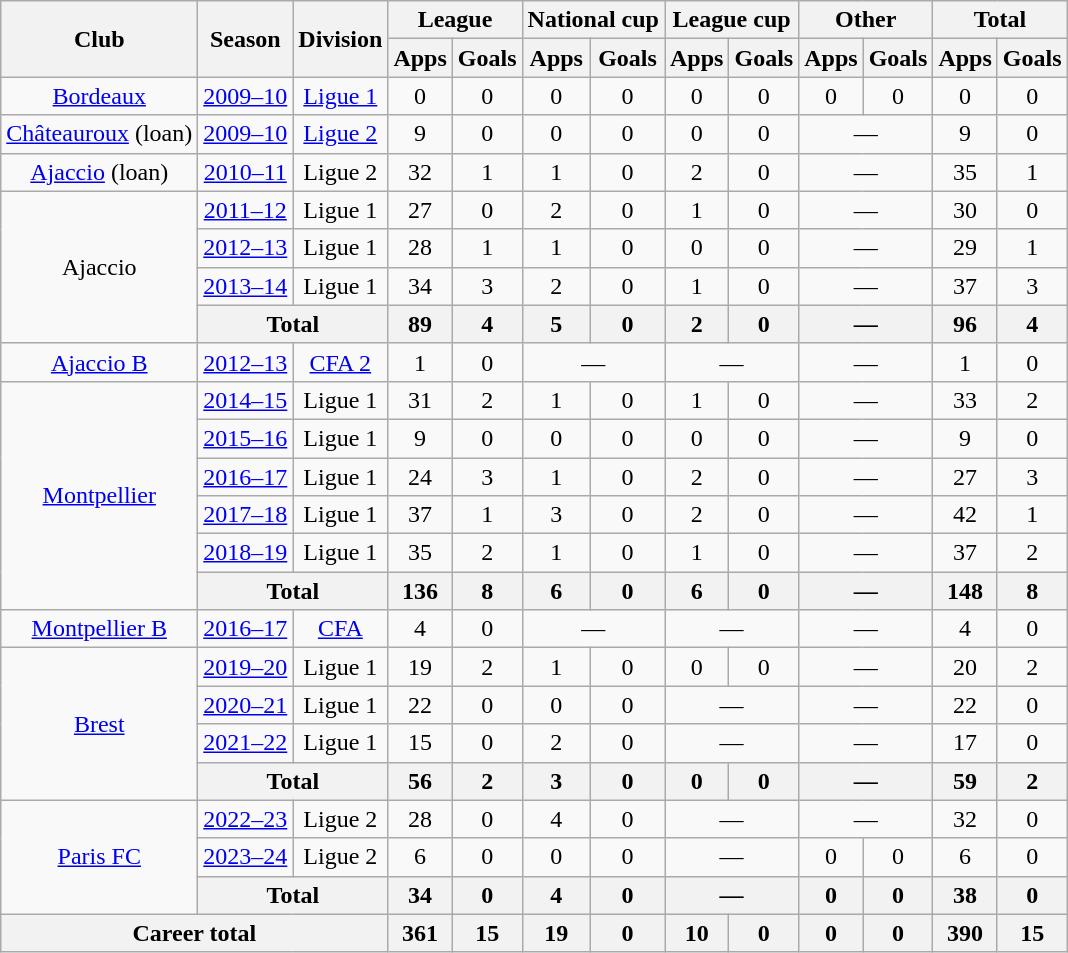<table class="wikitable" style="text-align: center">
<tr>
<th rowspan="2">Club</th>
<th rowspan="2">Season</th>
<th rowspan="2">Division</th>
<th colspan="2">League</th>
<th colspan="2">National cup</th>
<th colspan="2">League cup</th>
<th colspan="2">Other</th>
<th colspan="2">Total</th>
</tr>
<tr>
<th>Apps</th>
<th>Goals</th>
<th>Apps</th>
<th>Goals</th>
<th>Apps</th>
<th>Goals</th>
<th>Apps</th>
<th>Goals</th>
<th>Apps</th>
<th>Goals</th>
</tr>
<tr>
<td><a href='#'>Bordeaux</a></td>
<td><a href='#'>2009–10</a></td>
<td><a href='#'>Ligue 1</a></td>
<td>0</td>
<td>0</td>
<td>0</td>
<td>0</td>
<td>0</td>
<td>0</td>
<td>0</td>
<td>0</td>
<td>0</td>
<td>0</td>
</tr>
<tr>
<td><a href='#'>Châteauroux</a> (loan)</td>
<td><a href='#'>2009–10</a></td>
<td><a href='#'>Ligue 2</a></td>
<td>9</td>
<td>0</td>
<td>0</td>
<td>0</td>
<td>0</td>
<td>0</td>
<td colspan="2">—</td>
<td>9</td>
<td>0</td>
</tr>
<tr>
<td><a href='#'>Ajaccio</a> (loan)</td>
<td><a href='#'>2010–11</a></td>
<td>Ligue 2</td>
<td>32</td>
<td>1</td>
<td>1</td>
<td>0</td>
<td>2</td>
<td>0</td>
<td colspan="2">—</td>
<td>35</td>
<td>1</td>
</tr>
<tr>
<td rowspan="4">Ajaccio</td>
<td><a href='#'>2011–12</a></td>
<td>Ligue 1</td>
<td>27</td>
<td>0</td>
<td>2</td>
<td>0</td>
<td>1</td>
<td>0</td>
<td colspan="2">—</td>
<td>30</td>
<td>0</td>
</tr>
<tr>
<td><a href='#'>2012–13</a></td>
<td>Ligue 1</td>
<td>28</td>
<td>1</td>
<td>1</td>
<td>0</td>
<td>0</td>
<td>0</td>
<td colspan="2">—</td>
<td>29</td>
<td>1</td>
</tr>
<tr>
<td><a href='#'>2013–14</a></td>
<td>Ligue 1</td>
<td>34</td>
<td>3</td>
<td>2</td>
<td>0</td>
<td>1</td>
<td>0</td>
<td colspan="2">—</td>
<td>37</td>
<td>3</td>
</tr>
<tr>
<th colspan="2">Total</th>
<th>89</th>
<th>4</th>
<th>5</th>
<th>0</th>
<th>2</th>
<th>0</th>
<th colspan="2">—</th>
<th>96</th>
<th>4</th>
</tr>
<tr>
<td><a href='#'>Ajaccio B</a></td>
<td><a href='#'>2012–13</a></td>
<td><a href='#'>CFA 2</a></td>
<td>1</td>
<td>0</td>
<td colspan="2">—</td>
<td colspan="2">—</td>
<td colspan="2">—</td>
<td>1</td>
<td>0</td>
</tr>
<tr>
<td rowspan="6"><a href='#'>Montpellier</a></td>
<td><a href='#'>2014–15</a></td>
<td>Ligue 1</td>
<td>31</td>
<td>2</td>
<td>1</td>
<td>0</td>
<td>1</td>
<td>0</td>
<td colspan="2">—</td>
<td>33</td>
<td>2</td>
</tr>
<tr>
<td><a href='#'>2015–16</a></td>
<td>Ligue 1</td>
<td>9</td>
<td>0</td>
<td>0</td>
<td>0</td>
<td>0</td>
<td>0</td>
<td colspan="2">—</td>
<td>9</td>
<td>0</td>
</tr>
<tr>
<td><a href='#'>2016–17</a></td>
<td>Ligue 1</td>
<td>24</td>
<td>3</td>
<td>1</td>
<td>0</td>
<td>2</td>
<td>0</td>
<td colspan="2">—</td>
<td>27</td>
<td>3</td>
</tr>
<tr>
<td><a href='#'>2017–18</a></td>
<td>Ligue 1</td>
<td>37</td>
<td>1</td>
<td>3</td>
<td>0</td>
<td>2</td>
<td>0</td>
<td colspan="2">—</td>
<td>42</td>
<td>1</td>
</tr>
<tr>
<td><a href='#'>2018–19</a></td>
<td>Ligue 1</td>
<td>35</td>
<td>2</td>
<td>1</td>
<td>0</td>
<td>1</td>
<td>0</td>
<td colspan="2">—</td>
<td>37</td>
<td>2</td>
</tr>
<tr>
<th colspan="2">Total</th>
<th>136</th>
<th>8</th>
<th>6</th>
<th>0</th>
<th>6</th>
<th>0</th>
<th colspan="2">—</th>
<th>148</th>
<th>8</th>
</tr>
<tr>
<td><a href='#'>Montpellier B</a></td>
<td><a href='#'>2016–17</a></td>
<td><a href='#'>CFA</a></td>
<td>4</td>
<td>0</td>
<td colspan="2">—</td>
<td colspan="2">—</td>
<td colspan="2">—</td>
<td>4</td>
<td>0</td>
</tr>
<tr>
<td rowspan="4"><a href='#'>Brest</a></td>
<td><a href='#'>2019–20</a></td>
<td>Ligue 1</td>
<td>19</td>
<td>2</td>
<td>1</td>
<td>0</td>
<td>0</td>
<td>0</td>
<td colspan="2">—</td>
<td>20</td>
<td>2</td>
</tr>
<tr>
<td><a href='#'>2020–21</a></td>
<td>Ligue 1</td>
<td>22</td>
<td>0</td>
<td>0</td>
<td>0</td>
<td colspan="2">—</td>
<td colspan="2">—</td>
<td>22</td>
<td>0</td>
</tr>
<tr>
<td><a href='#'>2021–22</a></td>
<td>Ligue 1</td>
<td>15</td>
<td>0</td>
<td>2</td>
<td>0</td>
<td colspan="2">—</td>
<td colspan="2">—</td>
<td>17</td>
<td>0</td>
</tr>
<tr>
<th colspan="2">Total</th>
<th>56</th>
<th>2</th>
<th>3</th>
<th>0</th>
<th>0</th>
<th>0</th>
<th colspan="2">—</th>
<th>59</th>
<th>2</th>
</tr>
<tr>
<td rowspan="3"><a href='#'>Paris FC</a></td>
<td><a href='#'>2022–23</a></td>
<td>Ligue 2</td>
<td>28</td>
<td>0</td>
<td>4</td>
<td>0</td>
<td colspan="2">—</td>
<td colspan="2">—</td>
<td>32</td>
<td>0</td>
</tr>
<tr>
<td><a href='#'>2023–24</a></td>
<td>Ligue 2</td>
<td>6</td>
<td>0</td>
<td>0</td>
<td>0</td>
<td colspan="2">—</td>
<td>0</td>
<td>0</td>
<td>6</td>
<td>0</td>
</tr>
<tr>
<th colspan="2">Total</th>
<th>34</th>
<th>0</th>
<th>4</th>
<th>0</th>
<th colspan="2">—</th>
<th>0</th>
<th>0</th>
<th>38</th>
<th>0</th>
</tr>
<tr>
<th colspan="3">Career total</th>
<th>361</th>
<th>15</th>
<th>19</th>
<th>0</th>
<th>10</th>
<th>0</th>
<th>0</th>
<th>0</th>
<th>390</th>
<th>15</th>
</tr>
</table>
